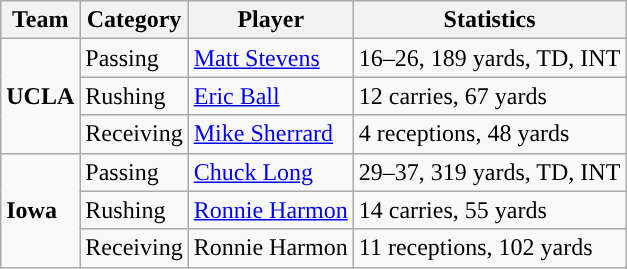<table class="wikitable" style="float: left;">
<tr>
<th>Team</th>
<th>Category</th>
<th>Player</th>
<th>Statistics</th>
</tr>
<tr>
<td rowspan=3><strong>UCLA</strong></td>
<td>Passing</td>
<td><a href='#'>Matt Stevens</a></td>
<td>16–26, 189 yards, TD, INT</td>
</tr>
<tr>
<td>Rushing</td>
<td><a href='#'>Eric Ball</a></td>
<td>12 carries, 67 yards</td>
</tr>
<tr>
<td>Receiving</td>
<td><a href='#'>Mike Sherrard</a></td>
<td>4 receptions, 48 yards</td>
</tr>
<tr>
<td rowspan=3><strong>Iowa</strong></td>
<td>Passing</td>
<td><a href='#'>Chuck Long</a></td>
<td>29–37, 319 yards, TD, INT</td>
</tr>
<tr>
<td>Rushing</td>
<td><a href='#'>Ronnie Harmon</a></td>
<td>14 carries, 55 yards</td>
</tr>
<tr>
<td>Receiving</td>
<td>Ronnie Harmon</td>
<td>11 receptions, 102 yards</td>
</tr>
</table>
